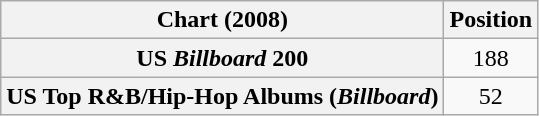<table class="wikitable sortable plainrowheaders" style="text-align:center">
<tr>
<th scope="col">Chart (2008)</th>
<th scope="col">Position</th>
</tr>
<tr>
<th scope="row">US <em>Billboard</em> 200</th>
<td>188</td>
</tr>
<tr>
<th scope="row">US Top R&B/Hip-Hop Albums (<em>Billboard</em>)</th>
<td>52</td>
</tr>
</table>
